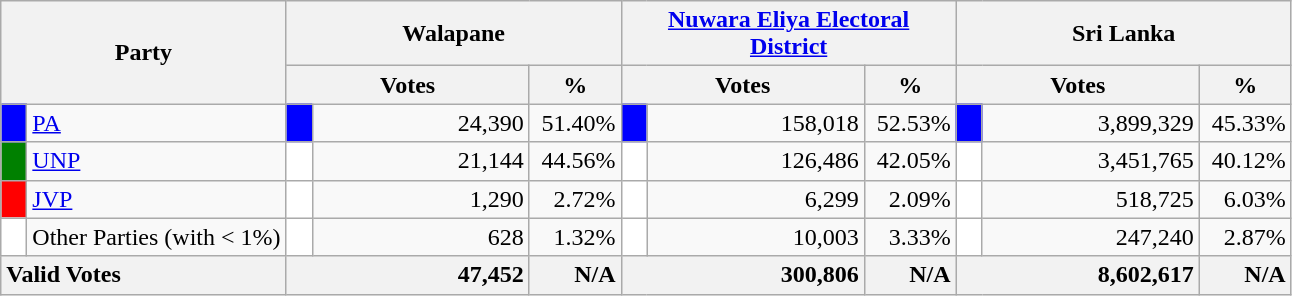<table class="wikitable">
<tr>
<th colspan="2" width="144px"rowspan="2">Party</th>
<th colspan="3" width="216px">Walapane</th>
<th colspan="3" width="216px"><a href='#'>Nuwara Eliya Electoral District</a></th>
<th colspan="3" width="216px">Sri Lanka</th>
</tr>
<tr>
<th colspan="2" width="144px">Votes</th>
<th>%</th>
<th colspan="2" width="144px">Votes</th>
<th>%</th>
<th colspan="2" width="144px">Votes</th>
<th>%</th>
</tr>
<tr>
<td style="background-color:blue;" width="10px"></td>
<td style="text-align:left;"><a href='#'>PA</a></td>
<td style="background-color:blue;" width="10px"></td>
<td style="text-align:right;">24,390</td>
<td style="text-align:right;">51.40%</td>
<td style="background-color:blue;" width="10px"></td>
<td style="text-align:right;">158,018</td>
<td style="text-align:right;">52.53%</td>
<td style="background-color:blue;" width="10px"></td>
<td style="text-align:right;">3,899,329</td>
<td style="text-align:right;">45.33%</td>
</tr>
<tr>
<td style="background-color:green;" width="10px"></td>
<td style="text-align:left;"><a href='#'>UNP</a></td>
<td style="background-color:white;" width="10px"></td>
<td style="text-align:right;">21,144</td>
<td style="text-align:right;">44.56%</td>
<td style="background-color:white;" width="10px"></td>
<td style="text-align:right;">126,486</td>
<td style="text-align:right;">42.05%</td>
<td style="background-color:white;" width="10px"></td>
<td style="text-align:right;">3,451,765</td>
<td style="text-align:right;">40.12%</td>
</tr>
<tr>
<td style="background-color:red;" width="10px"></td>
<td style="text-align:left;"><a href='#'>JVP</a></td>
<td style="background-color:white;" width="10px"></td>
<td style="text-align:right;">1,290</td>
<td style="text-align:right;">2.72%</td>
<td style="background-color:white;" width="10px"></td>
<td style="text-align:right;">6,299</td>
<td style="text-align:right;">2.09%</td>
<td style="background-color:white;" width="10px"></td>
<td style="text-align:right;">518,725</td>
<td style="text-align:right;">6.03%</td>
</tr>
<tr>
<td style="background-color:white;" width="10px"></td>
<td style="text-align:left;">Other Parties (with < 1%)</td>
<td style="background-color:white;" width="10px"></td>
<td style="text-align:right;">628</td>
<td style="text-align:right;">1.32%</td>
<td style="background-color:white;" width="10px"></td>
<td style="text-align:right;">10,003</td>
<td style="text-align:right;">3.33%</td>
<td style="background-color:white;" width="10px"></td>
<td style="text-align:right;">247,240</td>
<td style="text-align:right;">2.87%</td>
</tr>
<tr>
<th colspan="2" width="144px"style="text-align:left;">Valid Votes</th>
<th style="text-align:right;"colspan="2" width="144px">47,452</th>
<th style="text-align:right;">N/A</th>
<th style="text-align:right;"colspan="2" width="144px">300,806</th>
<th style="text-align:right;">N/A</th>
<th style="text-align:right;"colspan="2" width="144px">8,602,617</th>
<th style="text-align:right;">N/A</th>
</tr>
</table>
